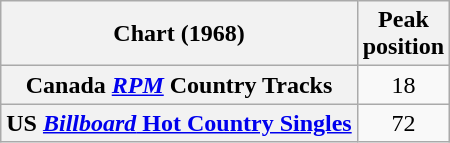<table class="wikitable plainrowheaders" style="text-align:center;">
<tr>
<th scope="col">Chart (1968)</th>
<th scope="col">Peak<br>position</th>
</tr>
<tr>
<th scope="row">Canada <em><a href='#'>RPM</a></em> Country Tracks</th>
<td>18</td>
</tr>
<tr>
<th scope="row">US <a href='#'><em>Billboard</em> Hot Country Singles</a></th>
<td>72</td>
</tr>
</table>
